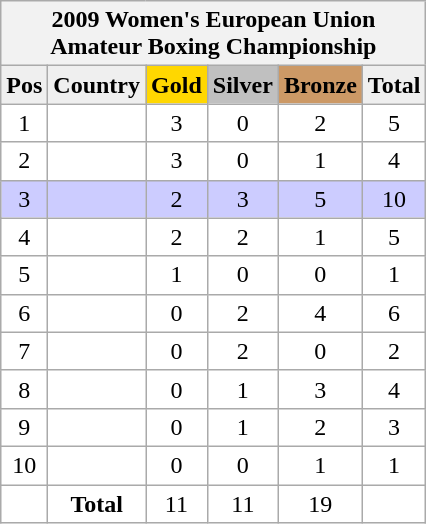<table class="wikitable">
<tr>
<th colspan=7 style="border-right:0px;";><strong>2009 Women's European Union<br>Amateur Boxing Championship</strong></th>
</tr>
<tr bgcolor="#efefef">
<td><strong>Pos</strong></td>
<td><strong>Country</strong></td>
<td bgcolor="gold"><strong>Gold</strong></td>
<td bgcolor="silver"><strong>Silver</strong></td>
<td bgcolor="CC9966"><strong>Bronze</strong></td>
<td><strong>Total</strong></td>
</tr>
<tr bgcolor="#FFFFFF" align="center">
<td>1</td>
<td align="left"></td>
<td>3</td>
<td>0</td>
<td>2</td>
<td>5</td>
</tr>
<tr bgcolor="#FFFFFF" align="center">
<td>2</td>
<td align="left"></td>
<td>3</td>
<td>0</td>
<td>1</td>
<td>4</td>
</tr>
<tr bgcolor="#CCCCFF" align="center">
<td>3</td>
<td align="left"></td>
<td>2</td>
<td>3</td>
<td>5</td>
<td>10</td>
</tr>
<tr bgcolor="#FFFFFF" align="center">
<td>4</td>
<td align="left"></td>
<td>2</td>
<td>2</td>
<td>1</td>
<td>5</td>
</tr>
<tr bgcolor="#FFFFFF" align="center">
<td>5</td>
<td align="left"></td>
<td>1</td>
<td>0</td>
<td>0</td>
<td>1</td>
</tr>
<tr bgcolor="#FFFFFF" align="center">
<td>6</td>
<td align="left"></td>
<td>0</td>
<td>2</td>
<td>4</td>
<td>6</td>
</tr>
<tr bgcolor="#FFFFFF" align="center">
<td>7</td>
<td align="left"></td>
<td>0</td>
<td>2</td>
<td>0</td>
<td>2</td>
</tr>
<tr bgcolor="#FFFFFF" align="center">
<td>8</td>
<td align="left"></td>
<td>0</td>
<td>1</td>
<td>3</td>
<td>4</td>
</tr>
<tr bgcolor="#FFFFFF" align="center">
<td>9</td>
<td align="left"></td>
<td>0</td>
<td>1</td>
<td>2</td>
<td>3</td>
</tr>
<tr bgcolor="#FFFFFF" align="center">
<td>10</td>
<td align="left"></td>
<td>0</td>
<td>0</td>
<td>1</td>
<td>1</td>
</tr>
<tr bgcolor="#FFFFFF" align="center">
<td></td>
<td align="center"><strong>Total</strong></td>
<td>11</td>
<td>11</td>
<td>19</td>
<td></td>
</tr>
</table>
